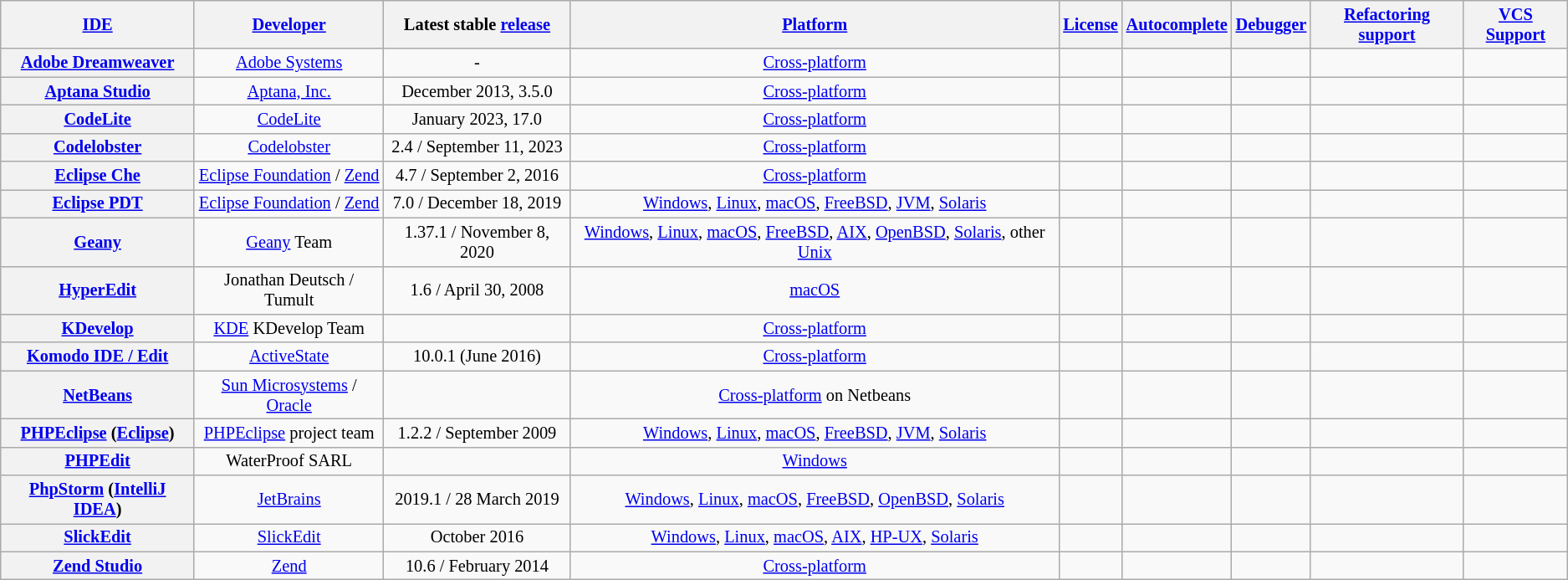<table class="wikitable sortable sort-under" style="font-size: 85%; text-align: center; width: auto">
<tr>
<th><a href='#'>IDE</a></th>
<th><a href='#'>Developer</a></th>
<th>Latest stable <a href='#'>release</a></th>
<th><a href='#'>Platform</a></th>
<th><a href='#'>License</a></th>
<th><a href='#'>Autocomplete</a></th>
<th><a href='#'>Debugger</a></th>
<th><a href='#'>Refactoring support</a></th>
<th><a href='#'>VCS Support</a></th>
</tr>
<tr>
<th><a href='#'>Adobe Dreamweaver</a></th>
<td><a href='#'>Adobe Systems</a></td>
<td>-</td>
<td><a href='#'>Cross-platform</a></td>
<td></td>
<td></td>
<td></td>
<td></td>
<td></td>
</tr>
<tr>
<th><a href='#'>Aptana Studio</a></th>
<td><a href='#'>Aptana, Inc.</a></td>
<td>December 2013, 3.5.0</td>
<td><a href='#'>Cross-platform</a></td>
<td></td>
<td></td>
<td></td>
<td></td>
<td></td>
</tr>
<tr>
<th><a href='#'>CodeLite</a></th>
<td><a href='#'>CodeLite</a></td>
<td>January 2023, 17.0</td>
<td><a href='#'>Cross-platform</a></td>
<td></td>
<td></td>
<td></td>
<td></td>
<td></td>
</tr>
<tr>
<th><a href='#'>Codelobster</a></th>
<td><a href='#'>Codelobster</a></td>
<td>2.4 / September 11, 2023</td>
<td><a href='#'>Cross-platform</a></td>
<td></td>
<td></td>
<td></td>
<td></td>
<td></td>
</tr>
<tr>
<th><a href='#'>Eclipse Che</a></th>
<td><a href='#'>Eclipse Foundation</a> / <a href='#'>Zend</a></td>
<td>4.7 / September 2, 2016</td>
<td><a href='#'>Cross-platform</a></td>
<td></td>
<td></td>
<td></td>
<td></td>
<td></td>
</tr>
<tr>
<th><a href='#'>Eclipse PDT</a></th>
<td><a href='#'>Eclipse Foundation</a> / <a href='#'>Zend</a></td>
<td>7.0 / December 18, 2019</td>
<td><a href='#'>Windows</a>, <a href='#'>Linux</a>, <a href='#'>macOS</a>, <a href='#'>FreeBSD</a>, <a href='#'>JVM</a>, <a href='#'>Solaris</a></td>
<td></td>
<td></td>
<td></td>
<td></td>
<td></td>
</tr>
<tr>
<th><a href='#'>Geany</a></th>
<td><a href='#'>Geany</a> Team</td>
<td>1.37.1 / November 8, 2020</td>
<td><a href='#'>Windows</a>, <a href='#'>Linux</a>, <a href='#'>macOS</a>, <a href='#'>FreeBSD</a>, <a href='#'>AIX</a>, <a href='#'>OpenBSD</a>, <a href='#'>Solaris</a>, other <a href='#'>Unix</a></td>
<td></td>
<td></td>
<td></td>
<td></td>
<td></td>
</tr>
<tr>
<th><a href='#'>HyperEdit</a></th>
<td>Jonathan Deutsch / Tumult</td>
<td>1.6 / April 30, 2008</td>
<td><a href='#'>macOS</a></td>
<td></td>
<td></td>
<td></td>
<td></td>
<td></td>
</tr>
<tr>
<th><a href='#'>KDevelop</a></th>
<td><a href='#'>KDE</a> KDevelop Team</td>
<td></td>
<td><a href='#'>Cross-platform</a></td>
<td></td>
<td></td>
<td></td>
<td></td>
<td></td>
</tr>
<tr>
<th><a href='#'>Komodo IDE / Edit</a></th>
<td><a href='#'>ActiveState</a></td>
<td>10.0.1 (June 2016)</td>
<td><a href='#'>Cross-platform</a></td>
<td></td>
<td></td>
<td></td>
<td></td>
<td></td>
</tr>
<tr>
<th><a href='#'>NetBeans</a></th>
<td><a href='#'>Sun Microsystems</a> / <a href='#'>Oracle</a></td>
<td></td>
<td><a href='#'>Cross-platform</a> on Netbeans</td>
<td></td>
<td></td>
<td></td>
<td></td>
<td></td>
</tr>
<tr>
<th><a href='#'>PHPEclipse</a> (<a href='#'>Eclipse</a>)</th>
<td><a href='#'>PHPEclipse</a> project team</td>
<td>1.2.2 / September 2009</td>
<td><a href='#'>Windows</a>, <a href='#'>Linux</a>, <a href='#'>macOS</a>, <a href='#'>FreeBSD</a>, <a href='#'>JVM</a>, <a href='#'>Solaris</a></td>
<td></td>
<td></td>
<td></td>
<td></td>
<td></td>
</tr>
<tr>
<th><a href='#'>PHPEdit</a></th>
<td>WaterProof SARL</td>
<td></td>
<td><a href='#'>Windows</a></td>
<td></td>
<td></td>
<td></td>
<td></td>
<td></td>
</tr>
<tr>
<th><a href='#'>PhpStorm</a> (<a href='#'>IntelliJ IDEA</a>)</th>
<td><a href='#'>JetBrains</a></td>
<td>2019.1 / 28 March 2019</td>
<td><a href='#'>Windows</a>, <a href='#'>Linux</a>, <a href='#'>macOS</a>, <a href='#'>FreeBSD</a>, <a href='#'>OpenBSD</a>, <a href='#'>Solaris</a></td>
<td></td>
<td></td>
<td></td>
<td></td>
<td></td>
</tr>
<tr>
<th><a href='#'>SlickEdit</a></th>
<td><a href='#'>SlickEdit</a></td>
<td>October 2016</td>
<td><a href='#'>Windows</a>, <a href='#'>Linux</a>, <a href='#'>macOS</a>, <a href='#'>AIX</a>, <a href='#'>HP-UX</a>, <a href='#'>Solaris</a></td>
<td></td>
<td></td>
<td></td>
<td></td>
<td></td>
</tr>
<tr>
<th><a href='#'>Zend Studio</a></th>
<td><a href='#'>Zend</a></td>
<td>10.6 / February 2014</td>
<td><a href='#'>Cross-platform</a></td>
<td></td>
<td></td>
<td></td>
<td></td>
<td></td>
</tr>
</table>
